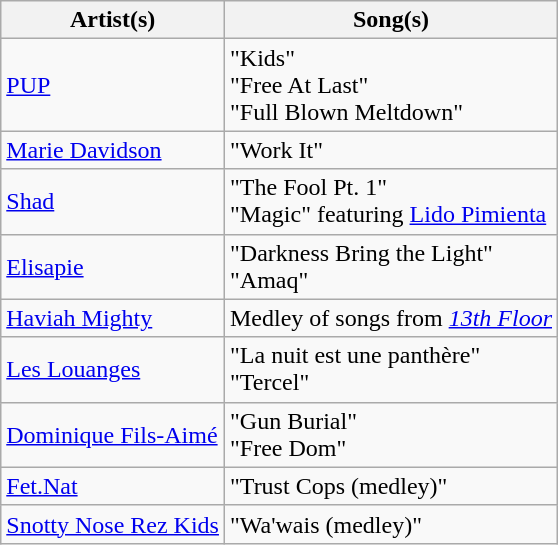<table class="wikitable plainrowheaders">
<tr>
<th scope="col">Artist(s)</th>
<th scope="col">Song(s)</th>
</tr>
<tr>
<td><a href='#'>PUP</a></td>
<td>"Kids"<br>"Free At Last"<br>"Full Blown Meltdown"</td>
</tr>
<tr>
<td><a href='#'>Marie Davidson</a></td>
<td>"Work It"</td>
</tr>
<tr>
<td><a href='#'>Shad</a></td>
<td>"The Fool Pt. 1"<br>"Magic" featuring <a href='#'>Lido Pimienta</a></td>
</tr>
<tr>
<td><a href='#'>Elisapie</a></td>
<td>"Darkness Bring the Light"<br>"Amaq"</td>
</tr>
<tr>
<td><a href='#'>Haviah Mighty</a></td>
<td>Medley of songs from <a href='#'><em>13th Floor</em></a></td>
</tr>
<tr>
<td><a href='#'>Les Louanges</a></td>
<td>"La nuit est une panthère"<br>"Tercel"</td>
</tr>
<tr>
<td><a href='#'>Dominique Fils-Aimé</a></td>
<td>"Gun Burial"<br>"Free Dom"</td>
</tr>
<tr>
<td><a href='#'>Fet.Nat</a></td>
<td>"Trust Cops (medley)"</td>
</tr>
<tr>
<td><a href='#'>Snotty Nose Rez Kids</a></td>
<td>"Wa'wais (medley)"</td>
</tr>
</table>
